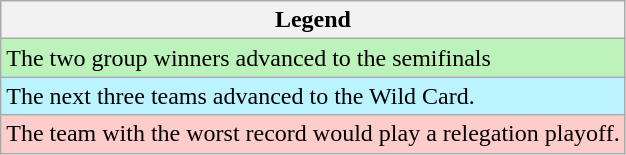<table class="wikitable">
<tr>
<th>Legend</th>
</tr>
<tr bgcolor=BBF3BB>
<td>The two group winners advanced to the semifinals</td>
</tr>
<tr bgcolor=#BBF3FF>
<td>The next three teams advanced to the Wild Card.</td>
</tr>
<tr bgcolor=#FFCCCC>
<td>The team with the worst record would play a relegation playoff.</td>
</tr>
</table>
